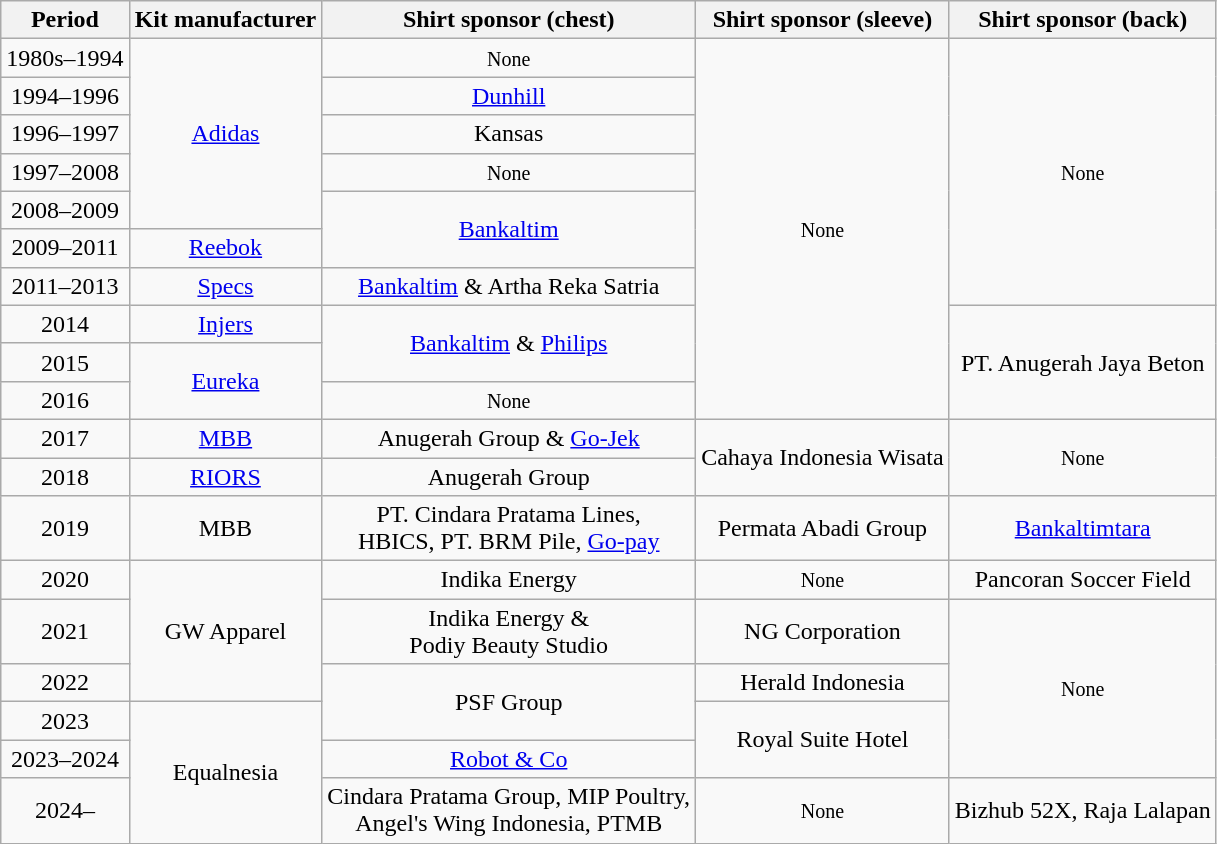<table class="wikitable" style="text-align: center">
<tr>
<th>Period</th>
<th>Kit manufacturer</th>
<th>Shirt sponsor (chest)</th>
<th>Shirt sponsor (sleeve)</th>
<th>Shirt sponsor (back)</th>
</tr>
<tr>
<td>1980s–1994</td>
<td rowspan=5><a href='#'>Adidas</a></td>
<td><small>None</small></td>
<td rowspan=10><small>None</small></td>
<td rowspan=7><small>None</small></td>
</tr>
<tr>
<td>1994–1996</td>
<td><a href='#'>Dunhill</a></td>
</tr>
<tr>
<td>1996–1997</td>
<td>Kansas</td>
</tr>
<tr>
<td>1997–2008</td>
<td><small>None</small></td>
</tr>
<tr>
<td>2008–2009</td>
<td rowspan=2><a href='#'>Bankaltim</a></td>
</tr>
<tr>
<td>2009–2011</td>
<td><a href='#'>Reebok</a></td>
</tr>
<tr>
<td>2011–2013</td>
<td><a href='#'>Specs</a></td>
<td><a href='#'>Bankaltim</a> & Artha Reka Satria</td>
</tr>
<tr>
<td>2014</td>
<td><a href='#'>Injers</a></td>
<td rowspan=2><a href='#'>Bankaltim</a> & <a href='#'>Philips</a></td>
<td rowspan=3>PT. Anugerah Jaya Beton</td>
</tr>
<tr>
<td>2015</td>
<td rowspan=2><a href='#'>Eureka</a></td>
</tr>
<tr>
<td>2016</td>
<td><small>None</small></td>
</tr>
<tr>
<td>2017</td>
<td><a href='#'>MBB</a></td>
<td>Anugerah Group & <a href='#'>Go-Jek</a></td>
<td rowspan=2>Cahaya Indonesia Wisata</td>
<td rowspan=2><small>None</small></td>
</tr>
<tr>
<td>2018</td>
<td><a href='#'>RIORS</a></td>
<td>Anugerah Group</td>
</tr>
<tr>
<td>2019</td>
<td>MBB</td>
<td>PT. Cindara Pratama Lines,<br>HBICS, PT. BRM Pile, <a href='#'>Go-pay</a></td>
<td>Permata Abadi Group</td>
<td><a href='#'>Bankaltimtara</a></td>
</tr>
<tr>
<td>2020</td>
<td rowspan=3>GW Apparel</td>
<td>Indika Energy</td>
<td><small>None</small></td>
<td>Pancoran Soccer Field</td>
</tr>
<tr>
<td>2021</td>
<td>Indika Energy & <br>Podiy Beauty Studio</td>
<td>NG Corporation</td>
<td rowspan=4><small>None</small></td>
</tr>
<tr>
<td>2022</td>
<td rowspan=2>PSF Group</td>
<td>Herald Indonesia</td>
</tr>
<tr>
<td>2023</td>
<td rowspan=3>Equalnesia</td>
<td rowspan=2>Royal Suite Hotel</td>
</tr>
<tr>
<td>2023–2024</td>
<td><a href='#'>Robot & Co</a></td>
</tr>
<tr>
<td>2024–</td>
<td>Cindara Pratama Group, MIP Poultry,<br>Angel's Wing Indonesia, PTMB</td>
<td><small>None</small></td>
<td>Bizhub 52X, Raja Lalapan</td>
</tr>
</table>
